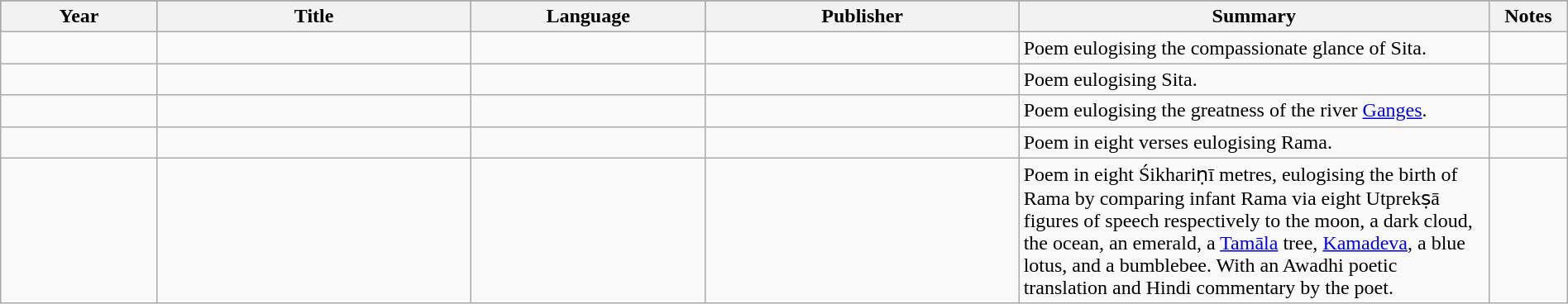<table class="wikitable sortable" align="center" cellpadding="7" style="clear:both;" width="100%">
<tr align="center" bgcolor="#696969">
<th scope="col" width="10%"><div>Year</div></th>
<th scope="col" width="20%"><div>Title</div></th>
<th scope="col" width="15%"><div>Language</div></th>
<th scope="col" width="20%"><div>Publisher</div></th>
<th scope="col" class="unsortable" align="center" width="30%">Summary</th>
<th scope="col" class="unsortable" align="center" width="5%">Notes</th>
</tr>
<tr valign="top">
<td></td>
<td></td>
<td></td>
<td></td>
<td>Poem eulogising the compassionate glance of Sita.</td>
<td></td>
</tr>
<tr valign="top">
<td></td>
<td></td>
<td></td>
<td></td>
<td>Poem eulogising Sita.</td>
<td></td>
</tr>
<tr valign="top">
<td></td>
<td></td>
<td></td>
<td></td>
<td>Poem eulogising the greatness of the river <a href='#'>Ganges</a>.</td>
<td></td>
</tr>
<tr valign="top">
<td></td>
<td></td>
<td></td>
<td></td>
<td>Poem in eight verses eulogising Rama.</td>
<td></td>
</tr>
<tr valign="top">
<td></td>
<td></td>
<td></td>
<td></td>
<td>Poem in eight Śikhariṇī metres, eulogising the birth of Rama by comparing infant Rama via eight Utprekṣā figures of speech respectively to the moon, a dark cloud, the ocean, an emerald, a <a href='#'>Tamāla</a> tree, <a href='#'>Kamadeva</a>, a blue lotus, and a bumblebee. With an Awadhi poetic translation and Hindi commentary by the poet.</td>
<td></td>
</tr>
</table>
